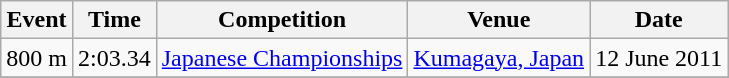<table class="wikitable" style=text-align:center>
<tr>
<th>Event</th>
<th>Time</th>
<th>Competition</th>
<th>Venue</th>
<th>Date</th>
</tr>
<tr>
<td>800 m</td>
<td>2:03.34</td>
<td><a href='#'>Japanese Championships</a></td>
<td><a href='#'>Kumagaya, Japan</a></td>
<td>12 June 2011</td>
</tr>
<tr>
</tr>
</table>
